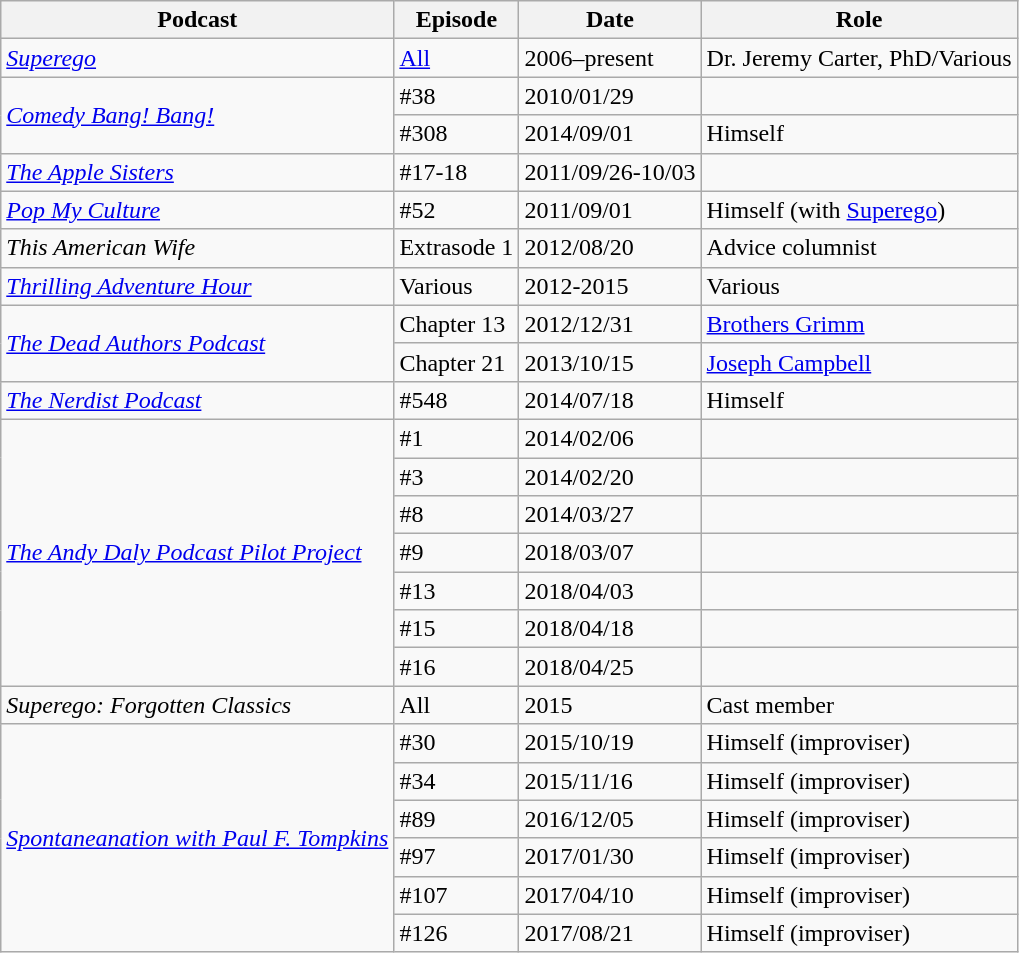<table class="wikitable sortable">
<tr>
<th>Podcast</th>
<th>Episode</th>
<th>Date</th>
<th>Role</th>
</tr>
<tr>
<td><em><a href='#'>Superego</a></em></td>
<td><a href='#'>All</a></td>
<td>2006–present</td>
<td>Dr. Jeremy Carter, PhD/Various</td>
</tr>
<tr>
<td rowspan="2"><em><a href='#'>Comedy Bang! Bang!</a></em></td>
<td>#38</td>
<td>2010/01/29</td>
<td></td>
</tr>
<tr>
<td>#308</td>
<td>2014/09/01</td>
<td>Himself</td>
</tr>
<tr>
<td><em><a href='#'>The Apple Sisters</a></em></td>
<td>#17-18</td>
<td>2011/09/26-10/03</td>
<td></td>
</tr>
<tr>
<td><em><a href='#'>Pop My Culture</a></em></td>
<td>#52</td>
<td>2011/09/01</td>
<td>Himself (with <a href='#'>Superego</a>)</td>
</tr>
<tr>
<td><em>This American Wife</em></td>
<td>Extrasode 1</td>
<td>2012/08/20</td>
<td>Advice columnist</td>
</tr>
<tr>
<td><em><a href='#'>Thrilling Adventure Hour</a></em></td>
<td>Various</td>
<td>2012-2015</td>
<td>Various</td>
</tr>
<tr>
<td rowspan="2"><em><a href='#'>The Dead Authors Podcast</a></em></td>
<td>Chapter 13</td>
<td>2012/12/31</td>
<td><a href='#'>Brothers Grimm</a></td>
</tr>
<tr>
<td>Chapter 21</td>
<td>2013/10/15</td>
<td><a href='#'>Joseph Campbell</a></td>
</tr>
<tr>
<td><em><a href='#'>The Nerdist Podcast</a></em></td>
<td>#548</td>
<td>2014/07/18</td>
<td>Himself</td>
</tr>
<tr>
<td rowspan="7"><em><a href='#'>The Andy Daly Podcast Pilot Project</a></em></td>
<td>#1</td>
<td>2014/02/06</td>
<td></td>
</tr>
<tr>
<td>#3</td>
<td>2014/02/20</td>
<td></td>
</tr>
<tr>
<td>#8</td>
<td>2014/03/27</td>
<td></td>
</tr>
<tr>
<td>#9</td>
<td>2018/03/07</td>
<td></td>
</tr>
<tr>
<td>#13</td>
<td>2018/04/03</td>
<td></td>
</tr>
<tr>
<td>#15</td>
<td>2018/04/18</td>
<td></td>
</tr>
<tr>
<td>#16</td>
<td>2018/04/25</td>
<td></td>
</tr>
<tr>
<td><em>Superego: Forgotten Classics</em></td>
<td>All</td>
<td>2015</td>
<td>Cast member</td>
</tr>
<tr>
<td rowspan="6"><em><a href='#'>Spontaneanation with Paul F. Tompkins</a></em></td>
<td>#30</td>
<td>2015/10/19</td>
<td>Himself (improviser)</td>
</tr>
<tr>
<td>#34</td>
<td>2015/11/16</td>
<td>Himself (improviser)</td>
</tr>
<tr>
<td>#89</td>
<td>2016/12/05</td>
<td>Himself (improviser)</td>
</tr>
<tr>
<td>#97</td>
<td>2017/01/30</td>
<td>Himself (improviser)</td>
</tr>
<tr>
<td>#107</td>
<td>2017/04/10</td>
<td>Himself (improviser)</td>
</tr>
<tr>
<td>#126</td>
<td>2017/08/21</td>
<td>Himself (improviser)</td>
</tr>
</table>
